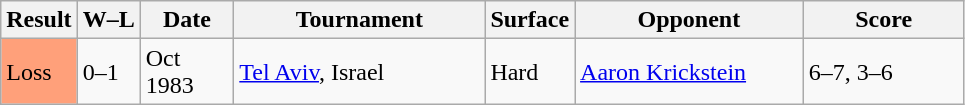<table class="sortable wikitable">
<tr>
<th style="width:40px">Result</th>
<th class="unsortable">W–L</th>
<th style="width:55px">Date</th>
<th style="width:160px">Tournament</th>
<th style="width:50px">Surface</th>
<th style="width:145px">Opponent</th>
<th style="width:100px"  class="unsortable">Score</th>
</tr>
<tr>
<td style="background:#ffa07a;">Loss</td>
<td>0–1</td>
<td>Oct 1983</td>
<td><a href='#'>Tel Aviv</a>, Israel</td>
<td>Hard</td>
<td> <a href='#'>Aaron Krickstein</a></td>
<td>6–7, 3–6</td>
</tr>
</table>
